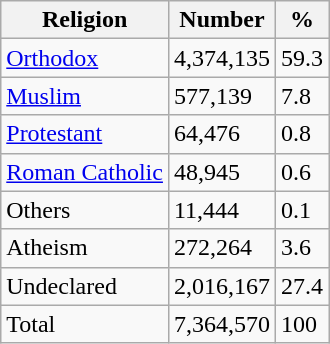<table class="wikitable">
<tr>
<th>Religion</th>
<th>Number</th>
<th>%</th>
</tr>
<tr>
<td><a href='#'>Orthodox</a></td>
<td>4,374,135</td>
<td>59.3</td>
</tr>
<tr>
<td><a href='#'>Muslim</a></td>
<td>577,139</td>
<td>7.8</td>
</tr>
<tr>
<td><a href='#'>Protestant</a></td>
<td>64,476</td>
<td>0.8</td>
</tr>
<tr>
<td><a href='#'>Roman Catholic</a></td>
<td>48,945</td>
<td>0.6</td>
</tr>
<tr>
<td>Others</td>
<td>11,444</td>
<td>0.1</td>
</tr>
<tr>
<td>Atheism</td>
<td>272,264</td>
<td>3.6</td>
</tr>
<tr>
<td>Undeclared</td>
<td>2,016,167</td>
<td>27.4</td>
</tr>
<tr>
<td>Total</td>
<td>7,364,570</td>
<td>100</td>
</tr>
</table>
